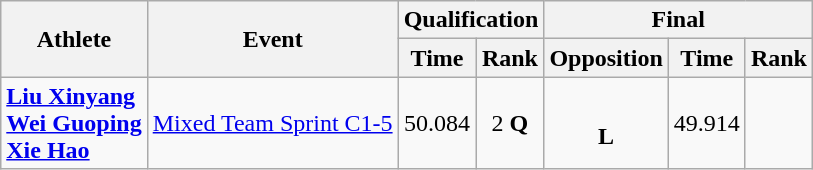<table class=wikitable>
<tr>
<th rowspan="2">Athlete</th>
<th rowspan="2">Event</th>
<th colspan="2">Qualification</th>
<th colspan="3">Final</th>
</tr>
<tr>
<th>Time</th>
<th>Rank</th>
<th>Opposition</th>
<th>Time</th>
<th>Rank</th>
</tr>
<tr align=center>
<td align=left><strong><a href='#'>Liu Xinyang</a><br><a href='#'>Wei Guoping</a><br><a href='#'>Xie Hao</a></strong></td>
<td align=left><a href='#'>Mixed Team Sprint C1-5</a></td>
<td>50.084</td>
<td>2 <strong>Q</strong></td>
<td><br><strong>L</strong></td>
<td>49.914</td>
<td></td>
</tr>
</table>
